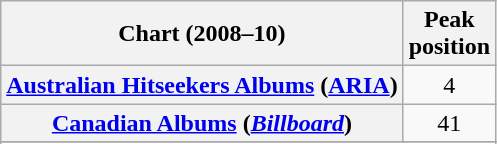<table class="wikitable sortable plainrowheaders" style="text-align:center">
<tr>
<th scope="col">Chart (2008–10)</th>
<th scope="col">Peak<br>position</th>
</tr>
<tr>
<th scope="row"><a href='#'>Australian Hitseekers Albums</a> (<a href='#'>ARIA</a>)</th>
<td>4</td>
</tr>
<tr>
<th scope="row"><a href='#'>Canadian Albums</a> (<a href='#'><em>Billboard</em></a>)</th>
<td>41</td>
</tr>
<tr>
</tr>
<tr>
</tr>
<tr>
</tr>
<tr>
</tr>
<tr>
</tr>
</table>
